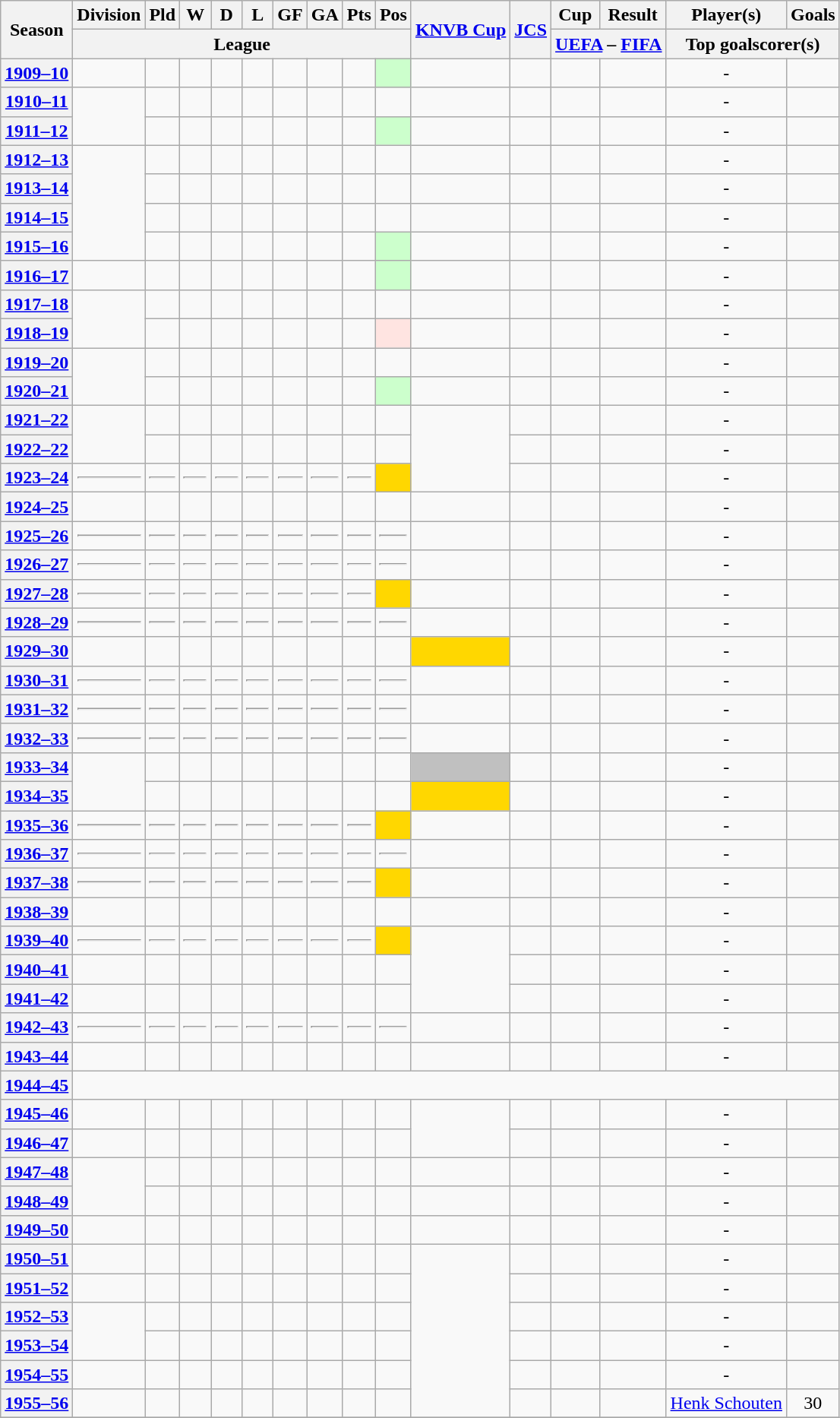<table class="wikitable sortable" style="text-align: center">
<tr>
<th rowspan="2" scope="col">Season </th>
<th scope="col">Division</th>
<th style="width:20px;" scope="col">Pld</th>
<th style="width:20px;" scope="col">W</th>
<th style="width:20px;" scope="col">D</th>
<th style="width:20px;" scope="col">L</th>
<th style="width:20px;" scope="col">GF</th>
<th style="width:20px;" scope="col">GA</th>
<th style="width:20px;" scope="col">Pts</th>
<th style="width:20px;" scope="col">Pos</th>
<th rowspan="2" scope="col"><a href='#'>KNVB Cup</a></th>
<th rowspan="2" scope="col"><a href='#'>JCS</a></th>
<th scope="col">Cup</th>
<th scope="col">Result</th>
<th scope="col">Player(s)</th>
<th scope="col">Goals</th>
</tr>
<tr class="unsortable">
<th colspan="9" scope="col">League</th>
<th colspan="2" scope="col"><a href='#'>UEFA</a> – <a href='#'>FIFA</a></th>
<th colspan="2" scope="col">Top goalscorer(s)</th>
</tr>
<tr>
<th scope="row"><a href='#'>1909–10</a></th>
<td style="text-align:left;" rowspan="1"></td>
<td></td>
<td></td>
<td></td>
<td></td>
<td></td>
<td></td>
<td></td>
<td style=background:#cfc> </td>
<td></td>
<td></td>
<td></td>
<td></td>
<td style="text-align:centre">-</td>
<td></td>
</tr>
<tr>
<th scope="row"><a href='#'>1910–11</a></th>
<td style="text-align:left;" rowspan="2"></td>
<td></td>
<td></td>
<td></td>
<td></td>
<td></td>
<td></td>
<td></td>
<td></td>
<td></td>
<td></td>
<td></td>
<td></td>
<td style="text-align:centre">-</td>
<td></td>
</tr>
<tr>
<th scope="row"><a href='#'>1911–12</a></th>
<td></td>
<td></td>
<td></td>
<td></td>
<td></td>
<td></td>
<td></td>
<td style=background:#cfc> </td>
<td></td>
<td></td>
<td></td>
<td></td>
<td style="text-align:centre">-</td>
<td></td>
</tr>
<tr>
<th scope="row"><a href='#'>1912–13</a></th>
<td style="text-align:left;" rowspan="4"></td>
<td></td>
<td></td>
<td></td>
<td></td>
<td></td>
<td></td>
<td></td>
<td></td>
<td></td>
<td></td>
<td></td>
<td></td>
<td style="text-align:centre">-</td>
<td></td>
</tr>
<tr>
<th scope="row"><a href='#'>1913–14</a></th>
<td></td>
<td></td>
<td></td>
<td></td>
<td></td>
<td></td>
<td></td>
<td></td>
<td></td>
<td></td>
<td></td>
<td></td>
<td style="text-align:centre">-</td>
<td></td>
</tr>
<tr>
<th scope="row"><a href='#'>1914–15</a></th>
<td></td>
<td></td>
<td></td>
<td></td>
<td></td>
<td></td>
<td></td>
<td></td>
<td></td>
<td></td>
<td></td>
<td></td>
<td style="text-align:centre">-</td>
<td></td>
</tr>
<tr>
<th scope="row"><a href='#'>1915–16</a></th>
<td></td>
<td></td>
<td></td>
<td></td>
<td></td>
<td></td>
<td></td>
<td style=background:#cfc> </td>
<td></td>
<td></td>
<td></td>
<td></td>
<td style="text-align:centre">-</td>
<td></td>
</tr>
<tr>
<th scope="row"><a href='#'>1916–17</a></th>
<td style="text-align:left;" rowspan="1"></td>
<td></td>
<td></td>
<td></td>
<td></td>
<td></td>
<td></td>
<td></td>
<td style=background:#cfc> </td>
<td></td>
<td></td>
<td></td>
<td></td>
<td style="text-align:centre">-</td>
<td></td>
</tr>
<tr>
<th scope="row"><a href='#'>1917–18</a></th>
<td style="text-align:left;" rowspan="2"></td>
<td></td>
<td></td>
<td></td>
<td></td>
<td></td>
<td></td>
<td></td>
<td></td>
<td></td>
<td></td>
<td></td>
<td></td>
<td style="text-align:centre">-</td>
<td></td>
</tr>
<tr>
<th scope="row"><a href='#'>1918–19</a></th>
<td></td>
<td></td>
<td></td>
<td></td>
<td></td>
<td></td>
<td></td>
<td style=background:MistyRose> </td>
<td style=color:grey></td>
<td></td>
<td></td>
<td></td>
<td style="text-align:centre">-</td>
<td></td>
</tr>
<tr>
<th scope="row"><a href='#'>1919–20</a></th>
<td style="text-align:left;" rowspan="2"></td>
<td></td>
<td></td>
<td></td>
<td></td>
<td></td>
<td></td>
<td></td>
<td></td>
<td></td>
<td></td>
<td></td>
<td></td>
<td style="text-align:centre">-</td>
<td></td>
</tr>
<tr>
<th scope="row"><a href='#'>1920–21</a></th>
<td></td>
<td></td>
<td></td>
<td></td>
<td></td>
<td></td>
<td></td>
<td style=background:#cfc> </td>
<td></td>
<td></td>
<td></td>
<td></td>
<td style="text-align:centre">-</td>
<td></td>
</tr>
<tr>
<th scope="row"><a href='#'>1921–22</a></th>
<td style="text-align:left;" rowspan="2"></td>
<td></td>
<td></td>
<td></td>
<td></td>
<td></td>
<td></td>
<td></td>
<td></td>
<td style=color:grey; rowspan="3"></td>
<td></td>
<td></td>
<td></td>
<td style="text-align:centre">-</td>
<td></td>
</tr>
<tr>
<th scope="row"><a href='#'>1922–22</a></th>
<td></td>
<td></td>
<td></td>
<td></td>
<td></td>
<td></td>
<td></td>
<td></td>
<td></td>
<td></td>
<td></td>
<td style="text-align:centre">-</td>
<td></td>
</tr>
<tr>
<th scope="row"><a href='#'>1923–24</a></th>
<td style="text-align:left;" rowspan="1"><hr><div></div></td>
<td><hr></td>
<td><hr></td>
<td><hr></td>
<td><hr></td>
<td><hr></td>
<td><hr></td>
<td><hr></td>
<td style=background:gold;color:red></td>
<td></td>
<td></td>
<td></td>
<td style="text-align:centre">-</td>
<td></td>
</tr>
<tr>
<th scope="row"><a href='#'>1924–25</a></th>
<td style="text-align:left;" rowspan="1"></td>
<td></td>
<td></td>
<td></td>
<td></td>
<td></td>
<td></td>
<td></td>
<td></td>
<td></td>
<td></td>
<td></td>
<td></td>
<td style="text-align:centre">-</td>
<td></td>
</tr>
<tr>
<th scope="row"><a href='#'>1925–26</a></th>
<td style="text-align:left;" rowspan="1"><hr></td>
<td><hr></td>
<td><hr></td>
<td><hr></td>
<td><hr></td>
<td><hr></td>
<td><hr></td>
<td><hr></td>
<td><hr></td>
<td></td>
<td></td>
<td></td>
<td></td>
<td style="text-align:centre">-</td>
<td></td>
</tr>
<tr>
<th scope="row"><a href='#'>1926–27</a></th>
<td style="text-align:left;" rowspan="1"><hr></td>
<td><hr></td>
<td><hr></td>
<td><hr></td>
<td><hr></td>
<td><hr></td>
<td><hr></td>
<td><hr></td>
<td><hr></td>
<td></td>
<td></td>
<td></td>
<td></td>
<td style="text-align:centre">-</td>
<td></td>
</tr>
<tr>
<th scope="row"><a href='#'>1927–28</a></th>
<td style="text-align:left;" rowspan="1"><hr></td>
<td><hr></td>
<td><hr></td>
<td><hr></td>
<td><hr></td>
<td><hr></td>
<td><hr></td>
<td><hr></td>
<td style=background:gold;color:red></td>
<td></td>
<td></td>
<td></td>
<td></td>
<td style="text-align:centre">-</td>
<td></td>
</tr>
<tr>
<th scope="row"><a href='#'>1928–29</a></th>
<td style="text-align:left;" rowspan="1"><hr></td>
<td><hr></td>
<td><hr></td>
<td><hr></td>
<td><hr></td>
<td><hr></td>
<td><hr></td>
<td><hr></td>
<td><hr></td>
<td style=color:grey;></td>
<td></td>
<td></td>
<td></td>
<td style="text-align:centre">-</td>
<td></td>
</tr>
<tr>
<th scope="row"><a href='#'>1929–30</a></th>
<td style="text-align:left;" rowspan="1"></td>
<td></td>
<td></td>
<td></td>
<td></td>
<td></td>
<td></td>
<td></td>
<td></td>
<td style=background:gold></td>
<td></td>
<td></td>
<td></td>
<td style="text-align:centre">-</td>
<td></td>
</tr>
<tr>
<th scope="row"><a href='#'>1930–31</a></th>
<td style="text-align:left;" rowspan="1"><hr></td>
<td><hr></td>
<td><hr></td>
<td><hr></td>
<td><hr></td>
<td><hr></td>
<td><hr></td>
<td><hr></td>
<td><hr></td>
<td style=color:grey;></td>
<td></td>
<td></td>
<td></td>
<td style="text-align:centre">-</td>
<td></td>
</tr>
<tr>
<th scope="row"><a href='#'>1931–32</a></th>
<td style="text-align:left;" rowspan="1"><hr></td>
<td><hr></td>
<td><hr></td>
<td><hr></td>
<td><hr></td>
<td><hr></td>
<td><hr></td>
<td><hr></td>
<td><hr></td>
<td></td>
<td></td>
<td></td>
<td></td>
<td style="text-align:centre">-</td>
<td></td>
</tr>
<tr>
<th scope="row"><a href='#'>1932–33</a></th>
<td style="text-align:left;" rowspan="1"><hr></td>
<td><hr></td>
<td><hr></td>
<td><hr></td>
<td><hr></td>
<td><hr></td>
<td><hr></td>
<td><hr></td>
<td><hr></td>
<td style=color:grey;></td>
<td></td>
<td></td>
<td></td>
<td style="text-align:centre">-</td>
<td></td>
</tr>
<tr>
<th scope="row"><a href='#'>1933–34</a></th>
<td style="text-align:left;" rowspan="2"></td>
<td></td>
<td></td>
<td></td>
<td></td>
<td></td>
<td></td>
<td></td>
<td></td>
<td style=background:silver></td>
<td></td>
<td></td>
<td></td>
<td style="text-align:centre">-</td>
<td></td>
</tr>
<tr>
<th scope="row"><a href='#'>1934–35</a></th>
<td></td>
<td></td>
<td></td>
<td></td>
<td></td>
<td></td>
<td></td>
<td></td>
<td style=background:gold></td>
<td></td>
<td></td>
<td></td>
<td style="text-align:centre">-</td>
<td></td>
</tr>
<tr>
<th scope="row"><a href='#'>1935–36</a></th>
<td style="text-align:left;" rowspan="1"><hr></td>
<td><hr></td>
<td><hr></td>
<td><hr></td>
<td><hr></td>
<td><hr></td>
<td><hr></td>
<td><hr></td>
<td style=background:gold;color:red></td>
<td></td>
<td></td>
<td></td>
<td></td>
<td style="text-align:centre">-</td>
<td></td>
</tr>
<tr>
<th scope="row"><a href='#'>1936–37</a></th>
<td style="text-align:left;" rowspan="1"><hr></td>
<td><hr></td>
<td><hr></td>
<td><hr></td>
<td><hr></td>
<td><hr></td>
<td><hr></td>
<td><hr></td>
<td><hr></td>
<td></td>
<td></td>
<td></td>
<td></td>
<td style="text-align:centre">-</td>
<td></td>
</tr>
<tr>
<th scope="row"><a href='#'>1937–38</a></th>
<td style="text-align:left;" rowspan="1"><hr></td>
<td><hr></td>
<td><hr></td>
<td><hr></td>
<td><hr></td>
<td><hr></td>
<td><hr></td>
<td><hr></td>
<td style=background:gold;color:red></td>
<td></td>
<td></td>
<td></td>
<td></td>
<td style="text-align:centre">-</td>
<td></td>
</tr>
<tr>
<th scope="row"><a href='#'>1938–39</a></th>
<td style="text-align:left;" rowspan="1"></td>
<td></td>
<td></td>
<td></td>
<td></td>
<td></td>
<td></td>
<td></td>
<td></td>
<td></td>
<td></td>
<td></td>
<td></td>
<td style="text-align:centre">-</td>
<td></td>
</tr>
<tr>
<th scope="row"><a href='#'>1939–40</a></th>
<td style="text-align:left;" rowspan="1"><hr></td>
<td><hr></td>
<td><hr></td>
<td><hr></td>
<td><hr></td>
<td><hr></td>
<td><hr></td>
<td><hr></td>
<td style=background:gold;color:red></td>
<td style=color:grey; rowspan="3"></td>
<td></td>
<td></td>
<td></td>
<td style="text-align:centre">-</td>
<td></td>
</tr>
<tr>
<th scope="row"><a href='#'>1940–41</a></th>
<td style="text-align:left;" rowspan="1"></td>
<td></td>
<td></td>
<td></td>
<td></td>
<td></td>
<td></td>
<td></td>
<td></td>
<td></td>
<td></td>
<td></td>
<td style="text-align:centre">-</td>
<td></td>
</tr>
<tr>
<th scope="row"><a href='#'>1941–42</a></th>
<td style="text-align:left;" rowspan="1"></td>
<td></td>
<td></td>
<td></td>
<td></td>
<td></td>
<td></td>
<td></td>
<td></td>
<td></td>
<td></td>
<td></td>
<td style="text-align:centre">-</td>
<td></td>
</tr>
<tr>
<th scope="row"><a href='#'>1942–43</a></th>
<td style="text-align:left;" rowspan="1"><hr></td>
<td><hr></td>
<td><hr></td>
<td><hr></td>
<td><hr></td>
<td><hr></td>
<td><hr></td>
<td><hr></td>
<td><hr></td>
<td></td>
<td></td>
<td></td>
<td></td>
<td style="text-align:centre">-</td>
<td></td>
</tr>
<tr>
<th scope="row"><a href='#'>1943–44</a></th>
<td style="text-align:left;" rowspan="1"></td>
<td></td>
<td></td>
<td></td>
<td></td>
<td></td>
<td></td>
<td></td>
<td></td>
<td></td>
<td></td>
<td></td>
<td></td>
<td style="text-align:centre">-</td>
<td></td>
</tr>
<tr>
<th scope="row"><a href='#'>1944–45</a></th>
<td style="text-align:left;" rowspan="1" colspan="15"></td>
</tr>
<tr>
<th scope="row"><a href='#'>1945–46</a></th>
<td style="text-align:left;" rowspan="1"></td>
<td></td>
<td></td>
<td></td>
<td></td>
<td></td>
<td></td>
<td></td>
<td></td>
<td style=color:grey; rowspan="2"></td>
<td></td>
<td></td>
<td></td>
<td style="text-align:centre">-</td>
<td></td>
</tr>
<tr>
<th scope="row"><a href='#'>1946–47</a></th>
<td style="text-align:left;" rowspan="1"></td>
<td></td>
<td></td>
<td></td>
<td></td>
<td></td>
<td></td>
<td></td>
<td></td>
<td></td>
<td></td>
<td></td>
<td style="text-align:centre">-</td>
<td></td>
</tr>
<tr>
<th scope="row"><a href='#'>1947–48</a></th>
<td style="text-align:left;" rowspan="2"></td>
<td></td>
<td></td>
<td></td>
<td></td>
<td></td>
<td></td>
<td></td>
<td></td>
<td></td>
<td></td>
<td></td>
<td></td>
<td style="text-align:centre">-</td>
<td></td>
</tr>
<tr>
<th scope="row"><a href='#'>1948–49</a></th>
<td></td>
<td></td>
<td></td>
<td></td>
<td></td>
<td></td>
<td></td>
<td></td>
<td></td>
<td></td>
<td></td>
<td></td>
<td style="text-align:centre">-</td>
<td></td>
</tr>
<tr>
<th scope="row"><a href='#'>1949–50</a></th>
<td style="text-align:left;" rowspan="1"></td>
<td></td>
<td></td>
<td></td>
<td></td>
<td></td>
<td></td>
<td></td>
<td></td>
<td></td>
<td></td>
<td></td>
<td></td>
<td style="text-align:centre">-</td>
<td></td>
</tr>
<tr>
<th scope="row"><a href='#'>1950–51</a></th>
<td style="text-align:left;" rowspan="1"></td>
<td></td>
<td></td>
<td></td>
<td></td>
<td></td>
<td></td>
<td></td>
<td></td>
<td style=color:grey; rowspan="6"></td>
<td></td>
<td></td>
<td></td>
<td style="text-align:centre">-</td>
<td></td>
</tr>
<tr>
<th scope="row"><a href='#'>1951–52</a></th>
<td style="text-align:left;" rowspan="1"></td>
<td></td>
<td></td>
<td></td>
<td></td>
<td></td>
<td></td>
<td></td>
<td></td>
<td></td>
<td></td>
<td></td>
<td style="text-align:centre">-</td>
<td></td>
</tr>
<tr>
<th scope="row"><a href='#'>1952–53</a></th>
<td style="text-align:left;" rowspan="2"></td>
<td></td>
<td></td>
<td></td>
<td></td>
<td></td>
<td></td>
<td></td>
<td></td>
<td></td>
<td></td>
<td></td>
<td style="text-align:centre">-</td>
<td></td>
</tr>
<tr>
<th scope="row"><a href='#'>1953–54</a></th>
<td></td>
<td></td>
<td></td>
<td></td>
<td></td>
<td></td>
<td></td>
<td></td>
<td></td>
<td></td>
<td></td>
<td style="text-align:centre">-</td>
<td></td>
</tr>
<tr>
<th scope="row"><a href='#'>1954–55</a></th>
<td style="text-align:left;" rowspan="1"></td>
<td></td>
<td></td>
<td></td>
<td></td>
<td></td>
<td></td>
<td></td>
<td></td>
<td></td>
<td></td>
<td></td>
<td style="text-align:centre">-</td>
<td></td>
</tr>
<tr>
<th scope="row"><a href='#'>1955–56</a></th>
<td style="text-align:left;" rowspan="1"></td>
<td></td>
<td></td>
<td></td>
<td></td>
<td></td>
<td></td>
<td></td>
<td></td>
<td></td>
<td></td>
<td></td>
<td style="text-align:centre"><a href='#'>Henk Schouten</a></td>
<td>30</td>
</tr>
<tr>
</tr>
</table>
